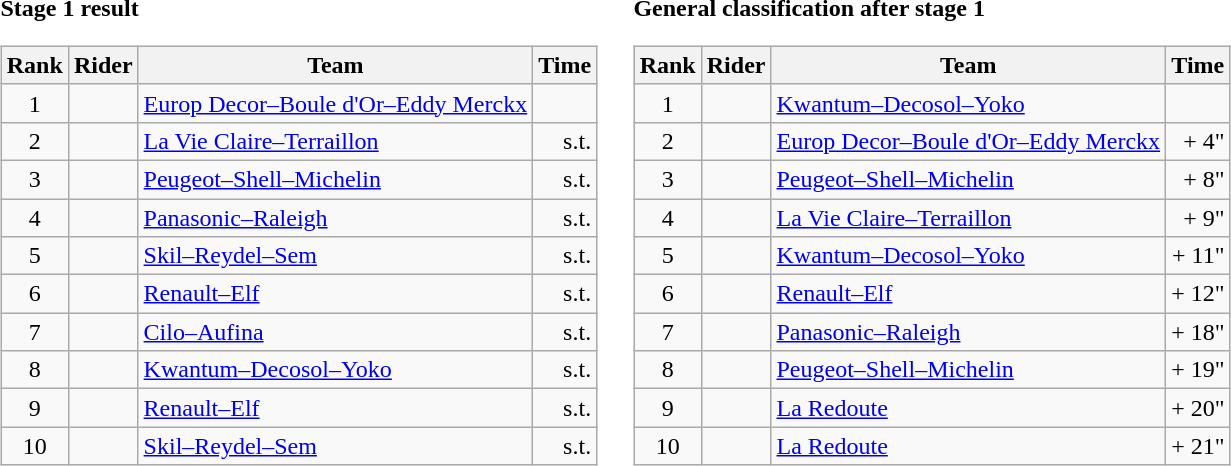<table>
<tr>
<td><strong>Stage 1 result</strong><br><table class="wikitable">
<tr>
<th scope="col">Rank</th>
<th scope="col">Rider</th>
<th scope="col">Team</th>
<th scope="col">Time</th>
</tr>
<tr>
<td style="text-align:center;">1</td>
<td></td>
<td><a href='#'>Europ Decor–Boule d'Or–Eddy Merckx</a></td>
<td style="text-align:right;"></td>
</tr>
<tr>
<td style="text-align:center;">2</td>
<td></td>
<td><a href='#'>La Vie Claire–Terraillon</a></td>
<td style="text-align:right;">s.t.</td>
</tr>
<tr>
<td style="text-align:center;">3</td>
<td></td>
<td><a href='#'>Peugeot–Shell–Michelin</a></td>
<td style="text-align:right;">s.t.</td>
</tr>
<tr>
<td style="text-align:center;">4</td>
<td></td>
<td><a href='#'>Panasonic–Raleigh</a></td>
<td style="text-align:right;">s.t.</td>
</tr>
<tr>
<td style="text-align:center;">5</td>
<td></td>
<td><a href='#'>Skil–Reydel–Sem</a></td>
<td style="text-align:right;">s.t.</td>
</tr>
<tr>
<td style="text-align:center;">6</td>
<td></td>
<td><a href='#'>Renault–Elf</a></td>
<td style="text-align:right;">s.t.</td>
</tr>
<tr>
<td style="text-align:center;">7</td>
<td></td>
<td><a href='#'>Cilo–Aufina</a></td>
<td style="text-align:right;">s.t.</td>
</tr>
<tr>
<td style="text-align:center;">8</td>
<td></td>
<td><a href='#'>Kwantum–Decosol–Yoko</a></td>
<td style="text-align:right;">s.t.</td>
</tr>
<tr>
<td style="text-align:center;">9</td>
<td></td>
<td><a href='#'>Renault–Elf</a></td>
<td style="text-align:right;">s.t.</td>
</tr>
<tr>
<td style="text-align:center;">10</td>
<td></td>
<td><a href='#'>Skil–Reydel–Sem</a></td>
<td style="text-align:right;">s.t.</td>
</tr>
</table>
</td>
<td></td>
<td><strong>General classification after stage 1</strong><br><table class="wikitable">
<tr>
<th scope="col">Rank</th>
<th scope="col">Rider</th>
<th scope="col">Team</th>
<th scope="col">Time</th>
</tr>
<tr>
<td style="text-align:center;">1</td>
<td> </td>
<td><a href='#'>Kwantum–Decosol–Yoko</a></td>
<td style="text-align:right;"></td>
</tr>
<tr>
<td style="text-align:center;">2</td>
<td></td>
<td><a href='#'>Europ Decor–Boule d'Or–Eddy Merckx</a></td>
<td style="text-align:right;">+ 4"</td>
</tr>
<tr>
<td style="text-align:center;">3</td>
<td></td>
<td><a href='#'>Peugeot–Shell–Michelin</a></td>
<td style="text-align:right;">+ 8"</td>
</tr>
<tr>
<td style="text-align:center;">4</td>
<td></td>
<td><a href='#'>La Vie Claire–Terraillon</a></td>
<td style="text-align:right;">+ 9"</td>
</tr>
<tr>
<td style="text-align:center;">5</td>
<td></td>
<td><a href='#'>Kwantum–Decosol–Yoko</a></td>
<td style="text-align:right;">+ 11"</td>
</tr>
<tr>
<td style="text-align:center;">6</td>
<td></td>
<td><a href='#'>Renault–Elf</a></td>
<td style="text-align:right;">+ 12"</td>
</tr>
<tr>
<td style="text-align:center;">7</td>
<td></td>
<td><a href='#'>Panasonic–Raleigh</a></td>
<td style="text-align:right;">+ 18"</td>
</tr>
<tr>
<td style="text-align:center;">8</td>
<td></td>
<td><a href='#'>Peugeot–Shell–Michelin</a></td>
<td style="text-align:right;">+ 19"</td>
</tr>
<tr>
<td style="text-align:center;">9</td>
<td></td>
<td><a href='#'>La Redoute</a></td>
<td style="text-align:right;">+ 20"</td>
</tr>
<tr>
<td style="text-align:center;">10</td>
<td></td>
<td><a href='#'>La Redoute</a></td>
<td style="text-align:right;">+ 21"</td>
</tr>
</table>
</td>
</tr>
</table>
